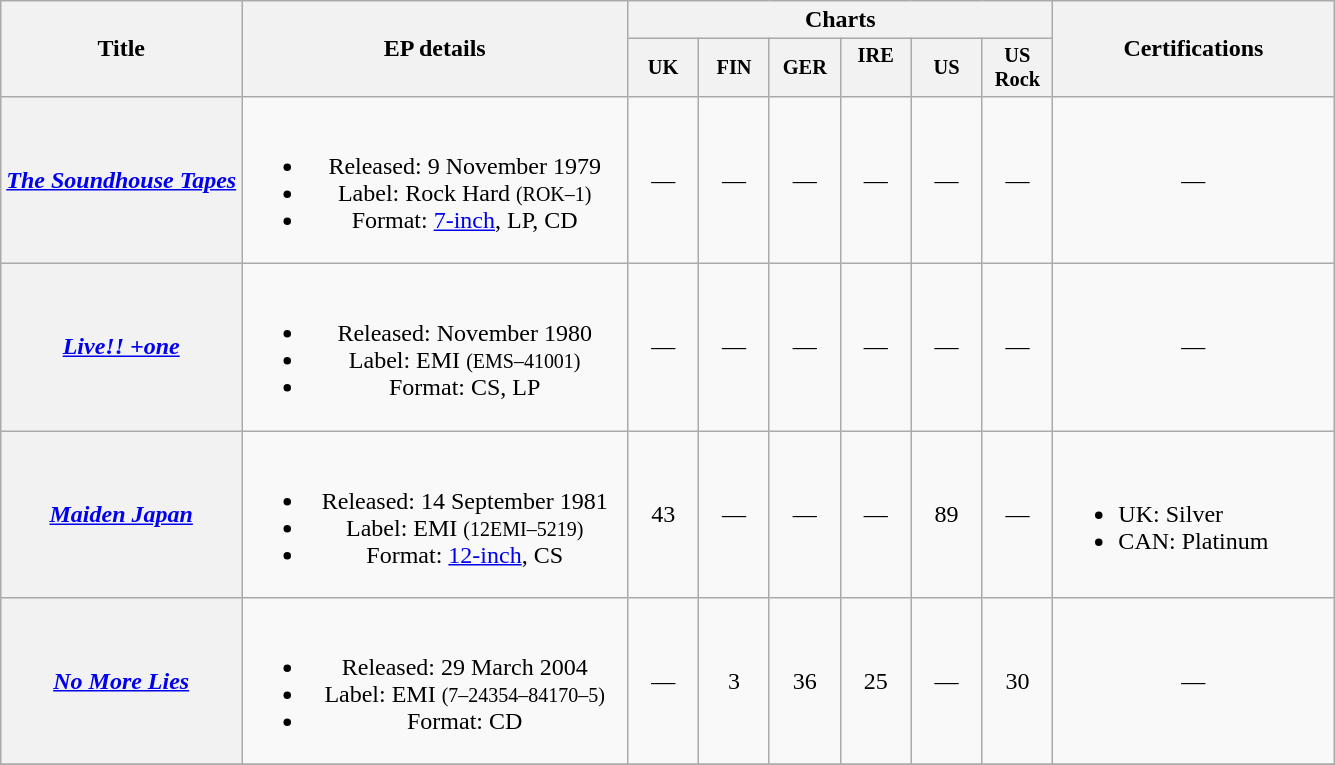<table class="wikitable plainrowheaders" style="text-align:center;">
<tr>
<th scope="col" rowspan="2">Title</th>
<th scope="col" rowspan="2" style="width:250px;">EP details</th>
<th scope="col" colspan="6">Charts</th>
<th scope="col" rowspan="2" style="width:180px;">Certifications</th>
</tr>
<tr>
<th style="width:3em;font-size:85%;">UK<br></th>
<th style="width:3em;font-size:85%;">FIN<br></th>
<th style="width:3em;font-size:85%;">GER<br></th>
<th style="width:3em;font-size:85%;">IRE<br><br></th>
<th style="width:3em;font-size:85%;">US<br></th>
<th style="width:3em;font-size:85%;">US Rock<br></th>
</tr>
<tr>
<th scope="row"><em><a href='#'>The Soundhouse Tapes</a></em></th>
<td><br><ul><li>Released: 9 November 1979</li><li>Label: Rock Hard <small>(ROK–1)</small></li><li>Format: <a href='#'>7-inch</a>, LP, CD</li></ul></td>
<td>—</td>
<td>—</td>
<td>—</td>
<td>—</td>
<td>—</td>
<td>—</td>
<td align="center">—</td>
</tr>
<tr>
<th scope="row"><em><a href='#'>Live!&excl; +one</a></em></th>
<td><br><ul><li>Released: November 1980</li><li>Label: EMI <small>(EMS–41001)</small></li><li>Format: CS, LP</li></ul></td>
<td>—</td>
<td>—</td>
<td>—</td>
<td>—</td>
<td>—</td>
<td>—</td>
<td align="center">—</td>
</tr>
<tr>
<th scope="row"><em><a href='#'>Maiden Japan</a></em></th>
<td><br><ul><li>Released: 14 September 1981</li><li>Label: EMI <small>(12EMI–5219)</small></li><li>Format: <a href='#'>12-inch</a>, CS</li></ul></td>
<td>43</td>
<td>—</td>
<td>—</td>
<td>—</td>
<td>89</td>
<td>—</td>
<td align="left"><br><ul><li>UK: Silver</li><li>CAN: Platinum</li></ul></td>
</tr>
<tr>
<th scope="row"><em><a href='#'>No More Lies</a></em></th>
<td><br><ul><li>Released: 29 March 2004</li><li>Label: EMI <small>(7–24354–84170–5)</small></li><li>Format: CD</li></ul></td>
<td>—</td>
<td>3</td>
<td>36</td>
<td>25</td>
<td>—</td>
<td>30</td>
<td align="center">—</td>
</tr>
<tr>
</tr>
</table>
